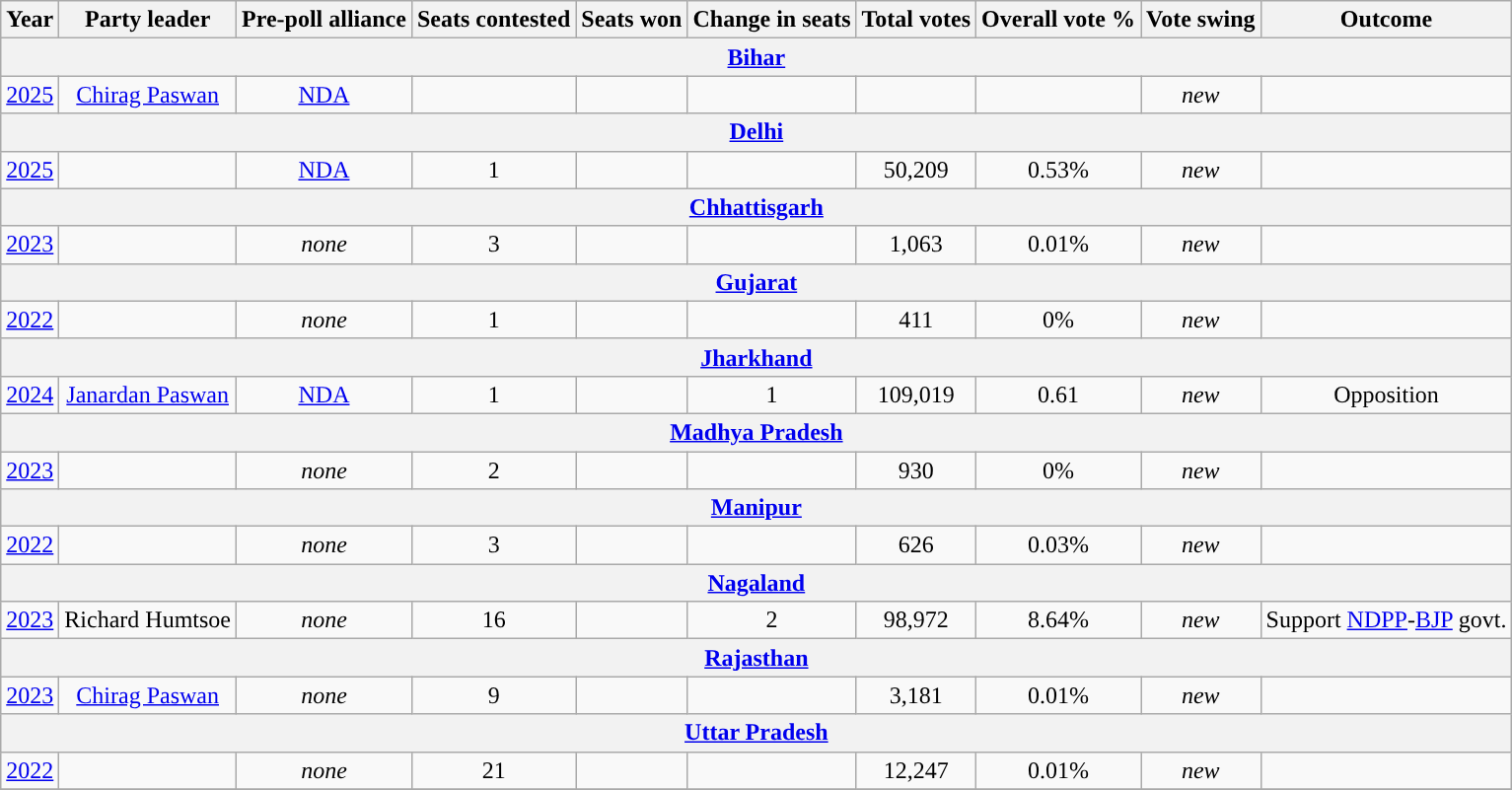<table class="wikitable sortable" style="text-align:center;">
<tr>
<th Style="background-color:">Year</th>
<th Style="background-color:">Party leader</th>
<th Style="background-color:">Pre-poll alliance</th>
<th Style="background-color:">Seats contested</th>
<th Style="background-color:">Seats won</th>
<th Style="background-color:">Change in seats</th>
<th Style="background-color:">Total votes</th>
<th Style="background-color:">Overall vote %</th>
<th Style="background-color:">Vote swing</th>
<th Style="background-color:">Outcome</th>
</tr>
<tr>
<th Colspan=10><a href='#'>Bihar</a></th>
</tr>
<tr>
<td><a href='#'>2025</a></td>
<td><a href='#'>Chirag Paswan</a></td>
<td><a href='#'>NDA</a></td>
<td></td>
<td></td>
<td></td>
<td></td>
<td></td>
<td><em>new</em></td>
<td></td>
</tr>
<tr>
<th Colspan=10><a href='#'>Delhi</a></th>
</tr>
<tr>
<td><a href='#'>2025</a></td>
<td></td>
<td><a href='#'>NDA</a></td>
<td>1</td>
<td></td>
<td></td>
<td>50,209</td>
<td>0.53%</td>
<td><em>new</em></td>
<td></td>
</tr>
<tr>
<th Colspan=10><a href='#'>Chhattisgarh</a></th>
</tr>
<tr>
<td><a href='#'>2023</a></td>
<td></td>
<td><em>none</em></td>
<td>3</td>
<td></td>
<td></td>
<td>1,063</td>
<td>0.01%</td>
<td><em>new</em></td>
<td></td>
</tr>
<tr>
<th Colspan=10><a href='#'>Gujarat</a></th>
</tr>
<tr>
<td><a href='#'>2022</a></td>
<td></td>
<td><em>none</em></td>
<td>1</td>
<td></td>
<td></td>
<td>411</td>
<td>0%</td>
<td><em>new</em></td>
<td></td>
</tr>
<tr>
<th Colspan=10><a href='#'>Jharkhand</a></th>
</tr>
<tr>
<td><a href='#'>2024</a></td>
<td><a href='#'>Janardan Paswan</a></td>
<td><a href='#'>NDA</a></td>
<td>1</td>
<td></td>
<td>1</td>
<td>109,019</td>
<td>0.61</td>
<td><em>new</em></td>
<td>Opposition</td>
</tr>
<tr>
<th Colspan=10><a href='#'>Madhya Pradesh</a></th>
</tr>
<tr>
<td><a href='#'>2023</a></td>
<td></td>
<td><em>none</em></td>
<td>2</td>
<td></td>
<td></td>
<td>930</td>
<td>0%</td>
<td><em>new</em></td>
<td></td>
</tr>
<tr>
<th Colspan=10><a href='#'>Manipur</a></th>
</tr>
<tr>
<td><a href='#'>2022</a></td>
<td></td>
<td><em>none</em></td>
<td>3</td>
<td></td>
<td></td>
<td>626</td>
<td>0.03%</td>
<td><em>new</em></td>
<td></td>
</tr>
<tr>
<th Colspan=10><a href='#'>Nagaland</a></th>
</tr>
<tr>
<td><a href='#'>2023</a></td>
<td>Richard Humtsoe</td>
<td><em>none</em></td>
<td>16</td>
<td></td>
<td>2</td>
<td>98,972</td>
<td>8.64%</td>
<td><em>new</em></td>
<td>Support <a href='#'>NDPP</a>-<a href='#'>BJP</a> govt.</td>
</tr>
<tr>
<th Colspan=10><a href='#'>Rajasthan</a></th>
</tr>
<tr>
<td><a href='#'>2023</a></td>
<td><a href='#'>Chirag Paswan</a></td>
<td><em>none</em></td>
<td>9</td>
<td></td>
<td></td>
<td>3,181</td>
<td>0.01%</td>
<td><em>new</em></td>
<td></td>
</tr>
<tr>
<th Colspan=10><a href='#'>Uttar Pradesh</a></th>
</tr>
<tr>
<td><a href='#'>2022</a></td>
<td></td>
<td><em>none</em></td>
<td>21</td>
<td></td>
<td></td>
<td>12,247</td>
<td>0.01%</td>
<td><em>new</em></td>
<td></td>
</tr>
<tr>
</tr>
</table>
